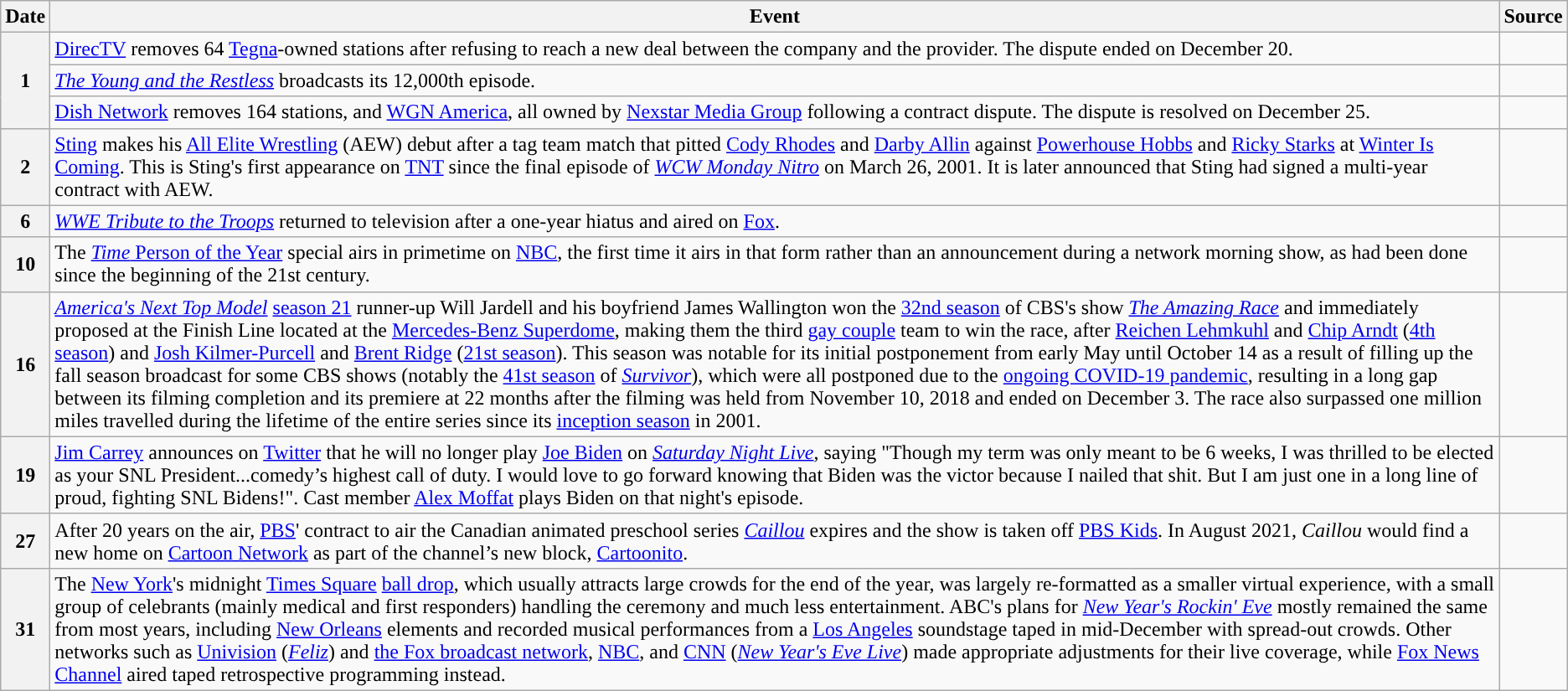<table class="wikitable">
<tr>
<th>Date</th>
<th>Event</th>
<th>Source</th>
</tr>
<tr>
<th rowspan=3>1</th>
<td><a href='#'>DirecTV</a> removes 64 <a href='#'>Tegna</a>-owned stations after refusing to reach a new deal between the company and the provider. The dispute ended on December 20.</td>
<td></td>
</tr>
<tr>
<td><em><a href='#'>The Young and the Restless</a></em> broadcasts its 12,000th episode.</td>
</tr>
<tr>
<td><a href='#'>Dish Network</a> removes 164 stations, and <a href='#'>WGN America</a>, all owned by <a href='#'>Nexstar Media Group</a> following a contract dispute. The dispute is resolved on December 25.</td>
<td></td>
</tr>
<tr>
<th>2</th>
<td><a href='#'>Sting</a> makes his <a href='#'>All Elite Wrestling</a> (AEW) debut after a tag team match that pitted <a href='#'>Cody Rhodes</a> and <a href='#'>Darby Allin</a> against <a href='#'>Powerhouse Hobbs</a> and <a href='#'>Ricky Starks</a> at <a href='#'>Winter Is Coming</a>. This is Sting's first appearance on <a href='#'>TNT</a> since the final episode of <em><a href='#'>WCW Monday Nitro</a></em> on March 26, 2001. It is later announced that Sting had signed a multi-year contract with AEW.</td>
<td></td>
</tr>
<tr>
<th>6</th>
<td><em><a href='#'>WWE Tribute to the Troops</a></em> returned to television after a one-year hiatus and aired on <a href='#'>Fox</a>.</td>
<td></td>
</tr>
<tr>
<th>10</th>
<td>The <a href='#'><em>Time</em> Person of the Year</a> special airs in primetime on <a href='#'>NBC</a>, the first time it airs in that form rather than an announcement during a network morning show, as had been done since the beginning of the 21st century.</td>
<td></td>
</tr>
<tr>
<th>16</th>
<td><em><a href='#'>America's Next Top Model</a></em> <a href='#'>season 21</a> runner-up Will Jardell and his boyfriend James Wallington won the <a href='#'>32nd season</a> of CBS's show <em><a href='#'>The Amazing Race</a></em> and immediately proposed at the Finish Line located at the <a href='#'>Mercedes-Benz Superdome</a>, making them the third <a href='#'>gay couple</a> team to win the race, after <a href='#'>Reichen Lehmkuhl</a> and <a href='#'>Chip Arndt</a> (<a href='#'>4th season</a>) and <a href='#'>Josh Kilmer-Purcell</a> and <a href='#'>Brent Ridge</a> (<a href='#'>21st season</a>). This season was notable for its initial postponement from early May until October 14 as a result of filling up the fall season broadcast for some CBS shows (notably the <a href='#'>41st season</a> of <em><a href='#'>Survivor</a></em>), which were all postponed due to the <a href='#'>ongoing COVID-19 pandemic</a>, resulting in a long gap between its filming completion and its premiere at 22 months after the filming was held from November 10, 2018 and ended on December 3. The race also surpassed one million miles travelled during the lifetime of the entire series since its <a href='#'>inception season</a> in 2001.</td>
<td><br></td>
</tr>
<tr>
<th>19</th>
<td><a href='#'>Jim Carrey</a> announces on <a href='#'>Twitter</a> that he will no longer play <a href='#'>Joe Biden</a> on <em><a href='#'>Saturday Night Live</a></em>, saying "Though my term was only meant to be 6 weeks, I was thrilled to be elected as your SNL President...comedy’s highest call of duty. I would love to go forward knowing that Biden was the victor because I nailed that shit. But I am just one in a long line of proud, fighting SNL Bidens!". Cast member <a href='#'>Alex Moffat</a> plays Biden on that night's episode.</td>
<td></td>
</tr>
<tr>
<th>27</th>
<td>After 20 years on the air, <a href='#'>PBS</a>' contract to air the Canadian animated preschool series <em><a href='#'>Caillou</a></em> expires and the show is taken off <a href='#'>PBS Kids</a>. In August 2021, <em>Caillou</em> would find a new home on <a href='#'>Cartoon Network</a> as part of the channel’s new block, <a href='#'>Cartoonito</a>.</td>
<td></td>
</tr>
<tr>
<th>31</th>
<td>The <a href='#'>New York</a>'s midnight <a href='#'>Times Square</a> <a href='#'>ball drop</a>, which usually attracts large crowds for the end of the year, was largely re-formatted as a smaller virtual experience, with a small group of celebrants (mainly medical and first responders) handling the ceremony and much less entertainment. ABC's plans for <em><a href='#'>New Year's Rockin' Eve</a></em> mostly remained the same from most years, including <a href='#'>New Orleans</a> elements and recorded musical performances from a <a href='#'>Los Angeles</a> soundstage taped in mid-December with spread-out crowds. Other networks such as <a href='#'>Univision</a> (<em><a href='#'>Feliz</a></em>) and <a href='#'>the Fox broadcast network</a>, <a href='#'>NBC</a>, and <a href='#'>CNN</a> (<em><a href='#'>New Year's Eve Live</a></em>) made appropriate adjustments for their live coverage, while <a href='#'>Fox News Channel</a> aired taped retrospective programming instead.</td>
<td></td>
</tr>
</table>
